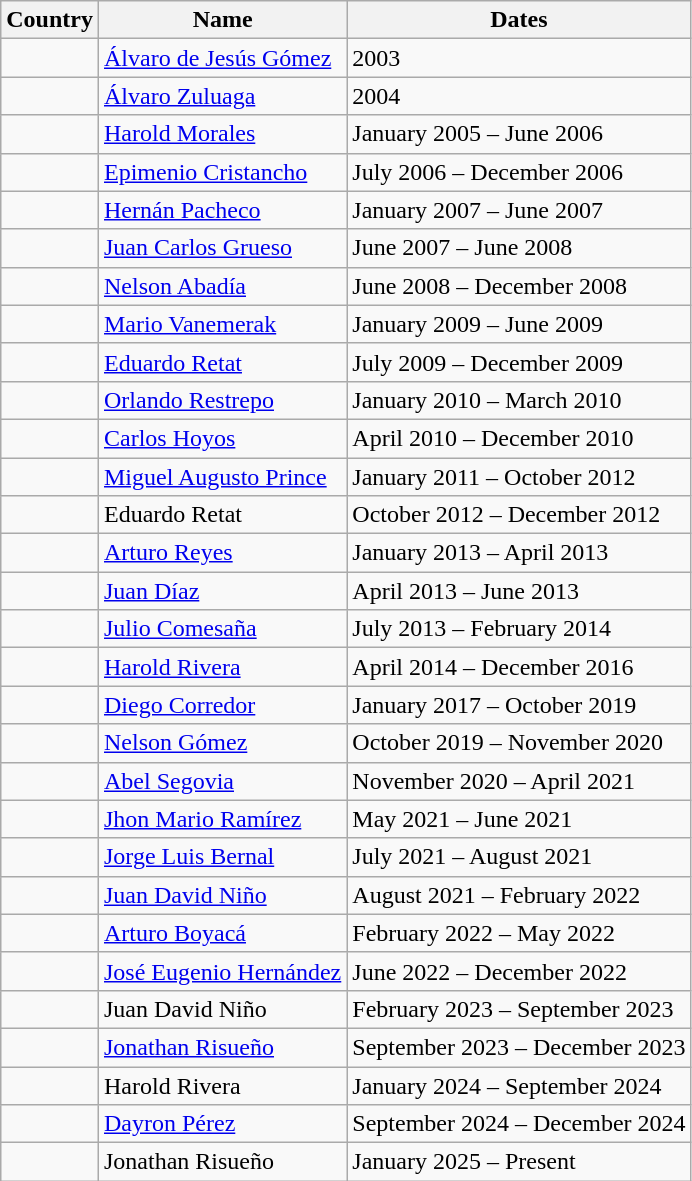<table class="wikitable sortable">
<tr>
<th>Country</th>
<th>Name</th>
<th>Dates</th>
</tr>
<tr>
<td></td>
<td><a href='#'>Álvaro de Jesús Gómez</a></td>
<td>2003</td>
</tr>
<tr>
<td></td>
<td><a href='#'>Álvaro Zuluaga</a></td>
<td>2004</td>
</tr>
<tr>
<td></td>
<td><a href='#'>Harold Morales</a></td>
<td>January 2005 – June 2006</td>
</tr>
<tr>
<td></td>
<td><a href='#'>Epimenio Cristancho</a></td>
<td>July 2006 – December 2006</td>
</tr>
<tr>
<td></td>
<td><a href='#'>Hernán Pacheco</a></td>
<td>January 2007 – June 2007</td>
</tr>
<tr>
<td></td>
<td><a href='#'>Juan Carlos Grueso</a></td>
<td>June 2007 – June 2008</td>
</tr>
<tr>
<td></td>
<td><a href='#'>Nelson Abadía</a></td>
<td>June 2008 – December 2008</td>
</tr>
<tr>
<td></td>
<td><a href='#'>Mario Vanemerak</a></td>
<td>January 2009 – June 2009</td>
</tr>
<tr>
<td></td>
<td><a href='#'>Eduardo Retat</a></td>
<td>July 2009 – December 2009</td>
</tr>
<tr>
<td></td>
<td><a href='#'>Orlando Restrepo</a></td>
<td>January 2010 – March 2010</td>
</tr>
<tr>
<td></td>
<td><a href='#'>Carlos Hoyos</a></td>
<td>April 2010 – December 2010</td>
</tr>
<tr>
<td></td>
<td><a href='#'>Miguel Augusto Prince</a></td>
<td>January 2011 – October 2012</td>
</tr>
<tr>
<td></td>
<td>Eduardo Retat</td>
<td>October 2012 – December 2012</td>
</tr>
<tr>
<td></td>
<td><a href='#'>Arturo Reyes</a></td>
<td>January 2013 – April 2013</td>
</tr>
<tr>
<td></td>
<td><a href='#'>Juan Díaz</a></td>
<td>April 2013 – June 2013</td>
</tr>
<tr>
<td></td>
<td><a href='#'>Julio Comesaña</a></td>
<td>July 2013 – February 2014</td>
</tr>
<tr>
<td></td>
<td><a href='#'>Harold Rivera</a></td>
<td>April 2014 – December 2016</td>
</tr>
<tr>
<td></td>
<td><a href='#'>Diego Corredor</a></td>
<td>January 2017 – October 2019</td>
</tr>
<tr>
<td></td>
<td><a href='#'>Nelson Gómez</a></td>
<td>October 2019 – November 2020</td>
</tr>
<tr>
<td></td>
<td><a href='#'>Abel Segovia</a></td>
<td>November 2020 – April 2021</td>
</tr>
<tr>
<td></td>
<td><a href='#'>Jhon Mario Ramírez</a></td>
<td>May 2021 – June 2021</td>
</tr>
<tr>
<td></td>
<td><a href='#'>Jorge Luis Bernal</a></td>
<td>July 2021 – August 2021</td>
</tr>
<tr>
<td></td>
<td><a href='#'>Juan David Niño</a></td>
<td>August 2021 – February 2022</td>
</tr>
<tr>
<td></td>
<td><a href='#'>Arturo Boyacá</a></td>
<td>February 2022 – May 2022</td>
</tr>
<tr>
<td></td>
<td><a href='#'>José Eugenio Hernández</a></td>
<td>June 2022 – December 2022</td>
</tr>
<tr>
<td></td>
<td>Juan David Niño</td>
<td>February 2023 – September 2023</td>
</tr>
<tr>
<td></td>
<td><a href='#'>Jonathan Risueño</a></td>
<td>September 2023 – December 2023</td>
</tr>
<tr>
<td></td>
<td>Harold Rivera</td>
<td>January 2024 – September 2024</td>
</tr>
<tr>
<td></td>
<td><a href='#'>Dayron Pérez</a></td>
<td>September 2024 – December 2024</td>
</tr>
<tr>
<td></td>
<td>Jonathan Risueño</td>
<td>January 2025 – Present</td>
</tr>
</table>
